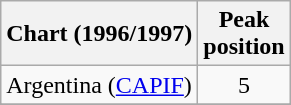<table class="wikitable">
<tr>
<th>Chart (1996/1997)</th>
<th>Peak<br>position</th>
</tr>
<tr>
<td>Argentina (<a href='#'>CAPIF</a>)</td>
<td style="text-align:center;">5</td>
</tr>
<tr>
</tr>
<tr>
</tr>
</table>
